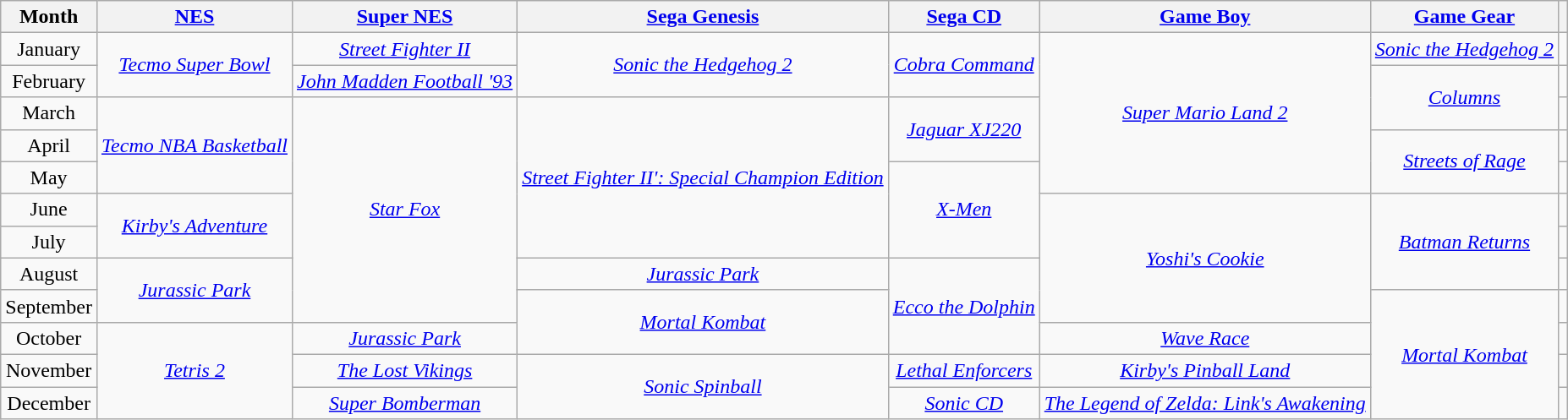<table class="wikitable sortable" style="text-align:center;">
<tr>
<th>Month</th>
<th><a href='#'>NES</a></th>
<th><a href='#'>Super NES</a></th>
<th><a href='#'>Sega Genesis</a></th>
<th><a href='#'>Sega CD</a></th>
<th><a href='#'>Game Boy</a></th>
<th><a href='#'>Game Gear</a></th>
<th class="unsortable"></th>
</tr>
<tr>
<td>January</td>
<td rowspan="2"><em><a href='#'>Tecmo Super Bowl</a></em></td>
<td><em><a href='#'>Street Fighter II</a></em></td>
<td rowspan="2"><em><a href='#'>Sonic the Hedgehog 2</a></em></td>
<td rowspan="2"><em><a href='#'>Cobra Command</a></em></td>
<td rowspan="5"><em><a href='#'>Super Mario Land 2</a></em></td>
<td><em><a href='#'>Sonic the Hedgehog 2</a></em></td>
<td></td>
</tr>
<tr>
<td>February</td>
<td><em><a href='#'>John Madden Football '93</a></em></td>
<td rowspan="2"><em><a href='#'>Columns</a></em></td>
<td></td>
</tr>
<tr>
<td>March</td>
<td rowspan="3"><em><a href='#'>Tecmo NBA Basketball</a></em></td>
<td rowspan="7"><em><a href='#'>Star Fox</a></em></td>
<td rowspan="5"><em><a href='#'>Street Fighter II': Special Champion Edition</a></em></td>
<td rowspan="2"><em><a href='#'>Jaguar XJ220</a></em></td>
<td></td>
</tr>
<tr>
<td>April</td>
<td rowspan="2"><em><a href='#'>Streets of Rage</a></em></td>
<td></td>
</tr>
<tr>
<td>May</td>
<td rowspan="3"><em><a href='#'>X-Men</a></em></td>
<td></td>
</tr>
<tr>
<td>June</td>
<td rowspan="2"><em><a href='#'>Kirby's Adventure</a></em></td>
<td rowspan="4"><em><a href='#'>Yoshi's Cookie</a></em></td>
<td rowspan="3"><em><a href='#'>Batman Returns</a></em></td>
<td></td>
</tr>
<tr>
<td>July</td>
<td></td>
</tr>
<tr>
<td>August</td>
<td rowspan="2"><em><a href='#'>Jurassic Park</a></em></td>
<td><em><a href='#'>Jurassic Park</a></em></td>
<td rowspan="3"><em><a href='#'>Ecco the Dolphin</a></em></td>
<td></td>
</tr>
<tr>
<td>September</td>
<td rowspan="2"><em><a href='#'>Mortal Kombat</a></em></td>
<td rowspan="4"><em><a href='#'>Mortal Kombat</a></em></td>
<td></td>
</tr>
<tr>
<td>October</td>
<td rowspan="3"><em><a href='#'>Tetris 2</a></em></td>
<td><em><a href='#'>Jurassic Park</a></em></td>
<td><em><a href='#'>Wave Race</a></em></td>
<td></td>
</tr>
<tr>
<td>November</td>
<td><em><a href='#'>The Lost Vikings</a></em></td>
<td rowspan="2"><em><a href='#'>Sonic Spinball</a></em></td>
<td><em><a href='#'>Lethal Enforcers</a></em></td>
<td><em><a href='#'>Kirby's Pinball Land</a></em></td>
<td></td>
</tr>
<tr>
<td>December</td>
<td><em><a href='#'>Super Bomberman</a></em></td>
<td><em><a href='#'>Sonic CD</a></em></td>
<td><em><a href='#'>The Legend of Zelda: Link's Awakening</a></em></td>
<td></td>
</tr>
</table>
